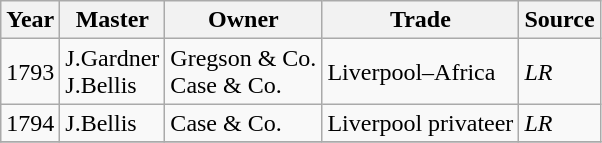<table class=" wikitable">
<tr>
<th>Year</th>
<th>Master</th>
<th>Owner</th>
<th>Trade</th>
<th>Source</th>
</tr>
<tr>
<td>1793</td>
<td>J.Gardner<br>J.Bellis</td>
<td>Gregson & Co.<br>Case & Co.</td>
<td>Liverpool–Africa</td>
<td><em>LR</em></td>
</tr>
<tr>
<td>1794</td>
<td>J.Bellis</td>
<td>Case & Co.</td>
<td>Liverpool privateer</td>
<td><em>LR</em></td>
</tr>
<tr>
</tr>
</table>
